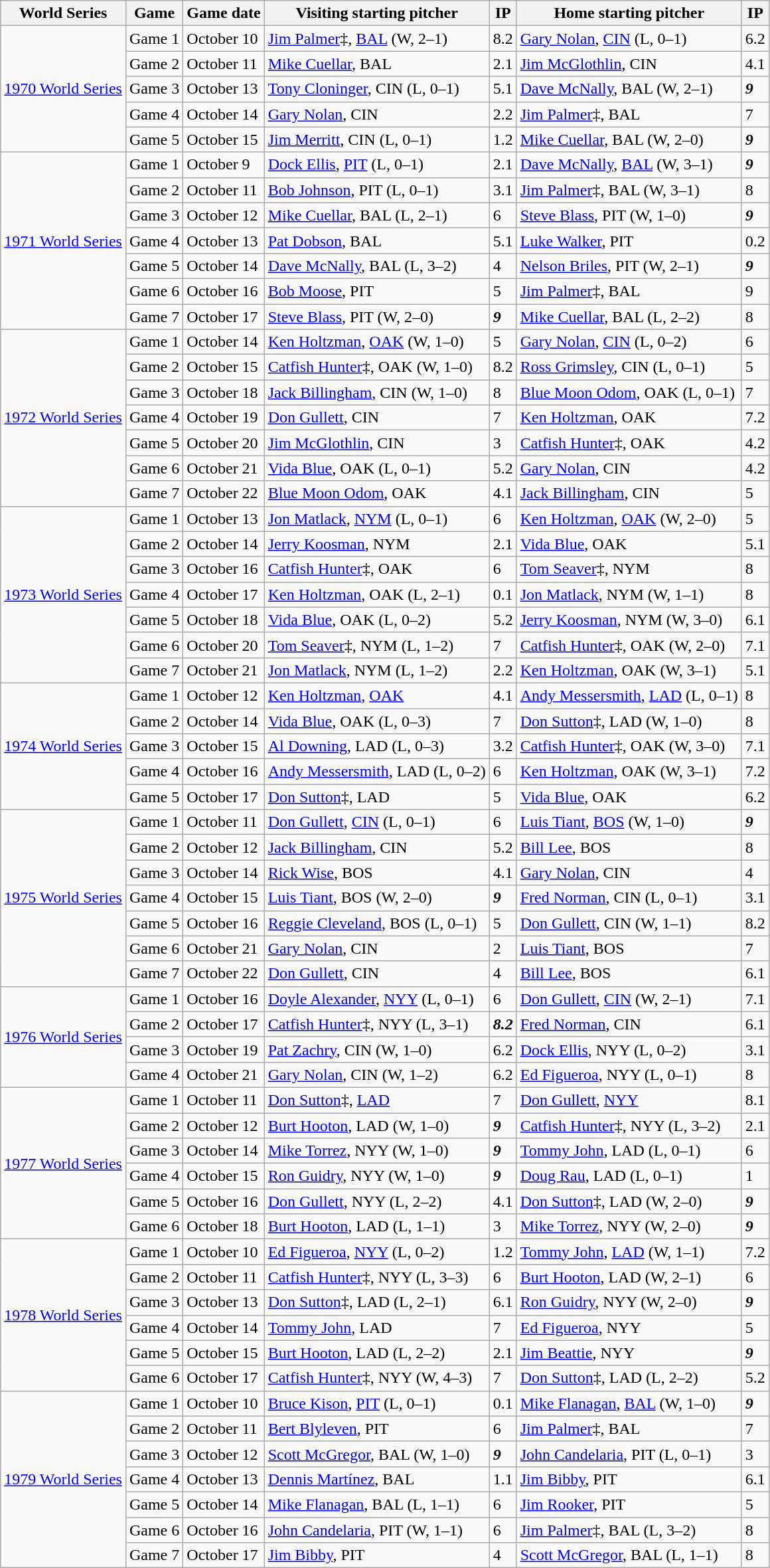<table class="wikitable">
<tr>
<th>World Series</th>
<th>Game</th>
<th>Game date</th>
<th>Visiting starting pitcher</th>
<th>IP</th>
<th>Home starting pitcher</th>
<th>IP</th>
</tr>
<tr>
<td rowspan=5><a href='#'>1970 World Series</a></td>
<td>Game 1</td>
<td>October 10</td>
<td><a href='#'>Jim Palmer</a>‡, <a href='#'>BAL</a> (W, 2–1)</td>
<td>8.2</td>
<td><a href='#'>Gary Nolan</a>, <a href='#'>CIN</a> (L, 0–1)</td>
<td>6.2</td>
</tr>
<tr>
<td>Game 2</td>
<td>October 11</td>
<td><a href='#'>Mike Cuellar</a>, BAL</td>
<td>2.1</td>
<td><a href='#'>Jim McGlothlin</a>, CIN</td>
<td>4.1</td>
</tr>
<tr>
<td>Game 3</td>
<td>October 13</td>
<td><a href='#'>Tony Cloninger</a>, CIN (L, 0–1)</td>
<td>5.1</td>
<td><a href='#'>Dave McNally</a>, BAL (W, 2–1)</td>
<td><strong><em>9</em></strong></td>
</tr>
<tr>
<td>Game 4</td>
<td>October 14</td>
<td><a href='#'>Gary Nolan</a>, CIN</td>
<td>2.2</td>
<td><a href='#'>Jim Palmer</a>‡, BAL</td>
<td>7</td>
</tr>
<tr>
<td>Game 5</td>
<td>October 15</td>
<td><a href='#'>Jim Merritt</a>, CIN (L, 0–1)</td>
<td>1.2</td>
<td><a href='#'>Mike Cuellar</a>, BAL (W, 2–0)</td>
<td><strong><em>9</em></strong></td>
</tr>
<tr>
<td rowspan=7><a href='#'>1971 World Series</a></td>
<td>Game 1</td>
<td>October 9</td>
<td><a href='#'>Dock Ellis</a>, <a href='#'>PIT</a> (L, 0–1)</td>
<td>2.1</td>
<td><a href='#'>Dave McNally</a>, <a href='#'>BAL</a> (W, 3–1)</td>
<td><strong><em>9</em></strong></td>
</tr>
<tr>
<td>Game 2</td>
<td>October 11</td>
<td><a href='#'>Bob Johnson</a>, PIT (L, 0–1)</td>
<td>3.1</td>
<td><a href='#'>Jim Palmer</a>‡, BAL (W, 3–1)</td>
<td>8</td>
</tr>
<tr>
<td>Game 3</td>
<td>October 12</td>
<td><a href='#'>Mike Cuellar</a>, BAL (L, 2–1)</td>
<td>6</td>
<td><a href='#'>Steve Blass</a>, PIT (W, 1–0)</td>
<td><strong><em>9</em></strong></td>
</tr>
<tr>
<td>Game 4</td>
<td>October 13</td>
<td><a href='#'>Pat Dobson</a>, BAL</td>
<td>5.1</td>
<td><a href='#'>Luke Walker</a>, PIT</td>
<td>0.2</td>
</tr>
<tr>
<td>Game 5</td>
<td>October 14</td>
<td><a href='#'>Dave McNally</a>, BAL (L, 3–2)</td>
<td>4</td>
<td><a href='#'>Nelson Briles</a>, PIT (W, 2–1)</td>
<td><strong><em>9</em></strong></td>
</tr>
<tr>
<td>Game 6</td>
<td>October 16</td>
<td><a href='#'>Bob Moose</a>, PIT</td>
<td>5</td>
<td><a href='#'>Jim Palmer</a>‡, BAL</td>
<td>9</td>
</tr>
<tr>
<td>Game 7</td>
<td>October 17</td>
<td><a href='#'>Steve Blass</a>, PIT (W, 2–0)</td>
<td><strong><em>9</em></strong></td>
<td><a href='#'>Mike Cuellar</a>, BAL (L, 2–2)</td>
<td>8</td>
</tr>
<tr>
<td rowspan=7><a href='#'>1972 World Series</a></td>
<td>Game 1</td>
<td>October 14</td>
<td><a href='#'>Ken Holtzman</a>, <a href='#'>OAK</a> (W, 1–0)</td>
<td>5</td>
<td><a href='#'>Gary Nolan</a>, <a href='#'>CIN</a> (L, 0–2)</td>
<td>6</td>
</tr>
<tr>
<td>Game 2</td>
<td>October 15</td>
<td><a href='#'>Catfish Hunter</a>‡, OAK (W, 1–0)</td>
<td>8.2</td>
<td><a href='#'>Ross Grimsley</a>, CIN (L, 0–1)</td>
<td>5</td>
</tr>
<tr>
<td>Game 3</td>
<td>October 18</td>
<td><a href='#'>Jack Billingham</a>, CIN (W, 1–0)</td>
<td>8</td>
<td><a href='#'>Blue Moon Odom</a>, OAK (L, 0–1)</td>
<td>7</td>
</tr>
<tr>
<td>Game 4</td>
<td>October 19</td>
<td><a href='#'>Don Gullett</a>, CIN</td>
<td>7</td>
<td><a href='#'>Ken Holtzman</a>, OAK</td>
<td>7.2</td>
</tr>
<tr>
<td>Game 5</td>
<td>October 20</td>
<td><a href='#'>Jim McGlothlin</a>, CIN</td>
<td>3</td>
<td><a href='#'>Catfish Hunter</a>‡, OAK</td>
<td>4.2</td>
</tr>
<tr>
<td>Game 6</td>
<td>October 21</td>
<td><a href='#'>Vida Blue</a>, OAK (L, 0–1)</td>
<td>5.2</td>
<td><a href='#'>Gary Nolan</a>, CIN</td>
<td>4.2</td>
</tr>
<tr>
<td>Game 7</td>
<td>October 22</td>
<td><a href='#'>Blue Moon Odom</a>, OAK</td>
<td>4.1</td>
<td><a href='#'>Jack Billingham</a>, CIN</td>
<td>5</td>
</tr>
<tr>
<td rowspan=7><a href='#'>1973 World Series</a></td>
<td>Game 1</td>
<td>October 13</td>
<td><a href='#'>Jon Matlack</a>, <a href='#'>NYM</a> (L, 0–1)</td>
<td>6</td>
<td><a href='#'>Ken Holtzman</a>, <a href='#'>OAK</a> (W, 2–0)</td>
<td>5</td>
</tr>
<tr>
<td>Game 2</td>
<td>October 14</td>
<td><a href='#'>Jerry Koosman</a>, NYM</td>
<td>2.1</td>
<td><a href='#'>Vida Blue</a>, OAK</td>
<td>5.1</td>
</tr>
<tr>
<td>Game 3</td>
<td>October 16</td>
<td><a href='#'>Catfish Hunter</a>‡, OAK</td>
<td>6</td>
<td><a href='#'>Tom Seaver</a>‡, NYM</td>
<td>8</td>
</tr>
<tr>
<td>Game 4</td>
<td>October 17</td>
<td><a href='#'>Ken Holtzman</a>, OAK (L, 2–1)</td>
<td>0.1</td>
<td><a href='#'>Jon Matlack</a>, NYM (W, 1–1)</td>
<td>8</td>
</tr>
<tr>
<td>Game 5</td>
<td>October 18</td>
<td><a href='#'>Vida Blue</a>, OAK (L, 0–2)</td>
<td>5.2</td>
<td><a href='#'>Jerry Koosman</a>, NYM (W, 3–0)</td>
<td>6.1</td>
</tr>
<tr>
<td>Game 6</td>
<td>October 20</td>
<td><a href='#'>Tom Seaver</a>‡, NYM (L, 1–2)</td>
<td>7</td>
<td><a href='#'>Catfish Hunter</a>‡, OAK (W, 2–0)</td>
<td>7.1</td>
</tr>
<tr>
<td>Game 7</td>
<td>October 21</td>
<td><a href='#'>Jon Matlack</a>, NYM (L, 1–2)</td>
<td>2.2</td>
<td><a href='#'>Ken Holtzman</a>, OAK (W, 3–1)</td>
<td>5.1</td>
</tr>
<tr>
<td rowspan=5><a href='#'>1974 World Series</a></td>
<td>Game 1</td>
<td>October 12</td>
<td><a href='#'>Ken Holtzman</a>, <a href='#'>OAK</a></td>
<td>4.1</td>
<td><a href='#'>Andy Messersmith</a>, <a href='#'>LAD</a> (L, 0–1)</td>
<td>8</td>
</tr>
<tr>
<td>Game 2</td>
<td>October 14</td>
<td><a href='#'>Vida Blue</a>, OAK (L, 0–3)</td>
<td>7</td>
<td><a href='#'>Don Sutton</a>‡, LAD (W, 1–0)</td>
<td>8</td>
</tr>
<tr>
<td>Game 3</td>
<td>October 15</td>
<td><a href='#'>Al Downing</a>, LAD (L, 0–3)</td>
<td>3.2</td>
<td><a href='#'>Catfish Hunter</a>‡, OAK (W, 3–0)</td>
<td>7.1</td>
</tr>
<tr>
<td>Game 4</td>
<td>October 16</td>
<td><a href='#'>Andy Messersmith</a>, LAD (L, 0–2)</td>
<td>6</td>
<td><a href='#'>Ken Holtzman</a>, OAK (W, 3–1)</td>
<td>7.2</td>
</tr>
<tr>
<td>Game 5</td>
<td>October 17</td>
<td><a href='#'>Don Sutton</a>‡, LAD</td>
<td>5</td>
<td><a href='#'>Vida Blue</a>, OAK</td>
<td>6.2</td>
</tr>
<tr>
<td rowspan=7><a href='#'>1975 World Series</a></td>
<td>Game 1</td>
<td>October 11</td>
<td><a href='#'>Don Gullett</a>, <a href='#'>CIN</a> (L, 0–1)</td>
<td>6</td>
<td><a href='#'>Luis Tiant</a>, <a href='#'>BOS</a> (W, 1–0)</td>
<td><strong><em>9</em></strong></td>
</tr>
<tr>
<td>Game 2</td>
<td>October 12</td>
<td><a href='#'>Jack Billingham</a>, CIN</td>
<td>5.2</td>
<td><a href='#'>Bill Lee</a>, BOS</td>
<td>8</td>
</tr>
<tr>
<td>Game 3</td>
<td>October 14</td>
<td><a href='#'>Rick Wise</a>, BOS</td>
<td>4.1</td>
<td><a href='#'>Gary Nolan</a>, CIN</td>
<td>4</td>
</tr>
<tr>
<td>Game 4</td>
<td>October 15</td>
<td><a href='#'>Luis Tiant</a>, BOS (W, 2–0)</td>
<td><strong><em>9</em></strong></td>
<td><a href='#'>Fred Norman</a>, CIN (L, 0–1)</td>
<td>3.1</td>
</tr>
<tr>
<td>Game 5</td>
<td>October 16</td>
<td><a href='#'>Reggie Cleveland</a>, BOS (L, 0–1)</td>
<td>5</td>
<td><a href='#'>Don Gullett</a>, CIN (W, 1–1)</td>
<td>8.2</td>
</tr>
<tr>
<td>Game 6</td>
<td>October 21</td>
<td><a href='#'>Gary Nolan</a>, CIN</td>
<td>2</td>
<td><a href='#'>Luis Tiant</a>, BOS</td>
<td>7</td>
</tr>
<tr>
<td>Game 7</td>
<td>October 22</td>
<td><a href='#'>Don Gullett</a>, CIN</td>
<td>4</td>
<td><a href='#'>Bill Lee</a>, BOS</td>
<td>6.1</td>
</tr>
<tr>
<td rowspan=4><a href='#'>1976 World Series</a></td>
<td>Game 1</td>
<td>October 16</td>
<td><a href='#'>Doyle Alexander</a>, <a href='#'>NYY</a> (L, 0–1)</td>
<td>6</td>
<td><a href='#'>Don Gullett</a>, <a href='#'>CIN</a> (W, 2–1)</td>
<td>7.1</td>
</tr>
<tr>
<td>Game 2</td>
<td>October 17</td>
<td><a href='#'>Catfish Hunter</a>‡, NYY (L, 3–1)</td>
<td><strong><em>8.2</em></strong></td>
<td><a href='#'>Fred Norman</a>, CIN</td>
<td>6.1</td>
</tr>
<tr>
<td>Game 3</td>
<td>October 19</td>
<td><a href='#'>Pat Zachry</a>, CIN (W, 1–0)</td>
<td>6.2</td>
<td><a href='#'>Dock Ellis</a>, NYY (L, 0–2)</td>
<td>3.1</td>
</tr>
<tr>
<td>Game 4</td>
<td>October 21</td>
<td><a href='#'>Gary Nolan</a>, CIN (W, 1–2)</td>
<td>6.2</td>
<td><a href='#'>Ed Figueroa</a>, NYY (L, 0–1)</td>
<td>8</td>
</tr>
<tr>
<td rowspan=6><a href='#'>1977 World Series</a></td>
<td>Game 1</td>
<td>October 11</td>
<td><a href='#'>Don Sutton</a>‡, <a href='#'>LAD</a></td>
<td>7</td>
<td><a href='#'>Don Gullett</a>, <a href='#'>NYY</a></td>
<td>8.1</td>
</tr>
<tr>
<td>Game 2</td>
<td>October 12</td>
<td><a href='#'>Burt Hooton</a>, LAD (W, 1–0)</td>
<td><strong><em>9</em></strong></td>
<td><a href='#'>Catfish Hunter</a>‡, NYY (L, 3–2)</td>
<td>2.1</td>
</tr>
<tr>
<td>Game 3</td>
<td>October 14</td>
<td><a href='#'>Mike Torrez</a>, NYY (W, 1–0)</td>
<td><strong><em>9</em></strong></td>
<td><a href='#'>Tommy John</a>, LAD (L, 0–1)</td>
<td>6</td>
</tr>
<tr>
<td>Game 4</td>
<td>October 15</td>
<td><a href='#'>Ron Guidry</a>, NYY (W, 1–0)</td>
<td><strong><em>9</em></strong></td>
<td><a href='#'>Doug Rau</a>, LAD (L, 0–1)</td>
<td>1</td>
</tr>
<tr>
<td>Game 5</td>
<td>October 16</td>
<td><a href='#'>Don Gullett</a>, NYY  (L, 2–2)</td>
<td>4.1</td>
<td><a href='#'>Don Sutton</a>‡, LAD (W, 2–0)</td>
<td><strong><em>9</em></strong></td>
</tr>
<tr>
<td>Game 6</td>
<td>October 18</td>
<td><a href='#'>Burt Hooton</a>, LAD (L, 1–1)</td>
<td>3</td>
<td><a href='#'>Mike Torrez</a>, NYY (W, 2–0)</td>
<td><strong><em>9</em></strong></td>
</tr>
<tr>
<td rowspan=6><a href='#'>1978 World Series</a></td>
<td>Game 1</td>
<td>October 10</td>
<td><a href='#'>Ed Figueroa</a>, <a href='#'>NYY</a> (L, 0–2)</td>
<td>1.2</td>
<td><a href='#'>Tommy John</a>, <a href='#'>LAD</a> (W, 1–1)</td>
<td>7.2</td>
</tr>
<tr>
<td>Game 2</td>
<td>October 11</td>
<td><a href='#'>Catfish Hunter</a>‡, NYY (L, 3–3)</td>
<td>6</td>
<td><a href='#'>Burt Hooton</a>, LAD (W, 2–1)</td>
<td>6</td>
</tr>
<tr>
<td>Game 3</td>
<td>October 13</td>
<td><a href='#'>Don Sutton</a>‡, LAD (L, 2–1)</td>
<td>6.1</td>
<td><a href='#'>Ron Guidry</a>, NYY (W, 2–0)</td>
<td><strong><em>9</em></strong></td>
</tr>
<tr>
<td>Game 4</td>
<td>October 14</td>
<td><a href='#'>Tommy John</a>, LAD</td>
<td>7</td>
<td><a href='#'>Ed Figueroa</a>, NYY</td>
<td>5</td>
</tr>
<tr>
<td>Game 5</td>
<td>October 15</td>
<td><a href='#'>Burt Hooton</a>, LAD (L, 2–2)</td>
<td>2.1</td>
<td><a href='#'>Jim Beattie</a>, NYY</td>
<td><strong><em>9</em></strong></td>
</tr>
<tr>
<td>Game 6</td>
<td>October 17</td>
<td><a href='#'>Catfish Hunter</a>‡, NYY (W, 4–3)</td>
<td>7</td>
<td><a href='#'>Don Sutton</a>‡, LAD (L, 2–2)</td>
<td>5.2</td>
</tr>
<tr>
<td rowspan=7><a href='#'>1979 World Series</a></td>
<td>Game 1</td>
<td>October 10</td>
<td><a href='#'>Bruce Kison</a>, <a href='#'>PIT</a> (L, 0–1)</td>
<td>0.1</td>
<td><a href='#'>Mike Flanagan</a>, <a href='#'>BAL</a> (W, 1–0)</td>
<td><strong><em>9</em></strong></td>
</tr>
<tr>
<td>Game 2</td>
<td>October 11</td>
<td><a href='#'>Bert Blyleven</a>, PIT</td>
<td>6</td>
<td><a href='#'>Jim Palmer</a>‡, BAL</td>
<td>7</td>
</tr>
<tr>
<td>Game 3</td>
<td>October 12</td>
<td><a href='#'>Scott McGregor</a>, BAL (W, 1–0)</td>
<td><strong><em>9</em></strong></td>
<td><a href='#'>John Candelaria</a>, PIT (L, 0–1)</td>
<td>3</td>
</tr>
<tr>
<td>Game 4</td>
<td>October 13</td>
<td><a href='#'>Dennis Martínez</a>, BAL</td>
<td>1.1</td>
<td><a href='#'>Jim Bibby</a>, PIT</td>
<td>6.1</td>
</tr>
<tr>
<td>Game 5</td>
<td>October 14</td>
<td><a href='#'>Mike Flanagan</a>, BAL (L, 1–1)</td>
<td>6</td>
<td><a href='#'>Jim Rooker</a>, PIT</td>
<td>5</td>
</tr>
<tr>
<td>Game 6</td>
<td>October 16</td>
<td><a href='#'>John Candelaria</a>, PIT (W, 1–1)</td>
<td>6</td>
<td><a href='#'>Jim Palmer</a>‡, BAL (L, 3–2)</td>
<td>8</td>
</tr>
<tr>
<td>Game 7</td>
<td>October 17</td>
<td><a href='#'>Jim Bibby</a>, PIT</td>
<td>4</td>
<td><a href='#'>Scott McGregor</a>, BAL (L, 1–1)</td>
<td>8</td>
</tr>
</table>
